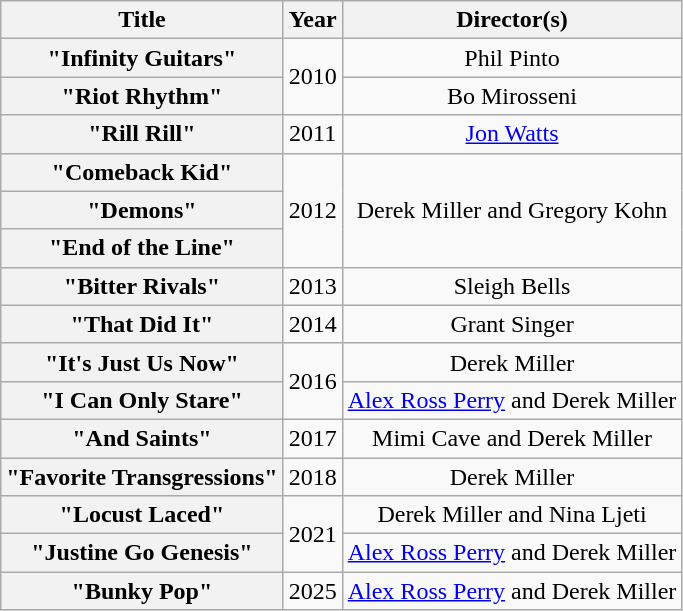<table class="wikitable plainrowheaders" style="text-align:center;">
<tr>
<th scope="col">Title</th>
<th scope="col">Year</th>
<th scope="col">Director(s)</th>
</tr>
<tr>
<th scope="row">"Infinity Guitars"</th>
<td rowspan="2">2010</td>
<td>Phil Pinto</td>
</tr>
<tr>
<th scope="row">"Riot Rhythm"</th>
<td>Bo Mirosseni</td>
</tr>
<tr>
<th scope="row">"Rill Rill"</th>
<td>2011</td>
<td><a href='#'>Jon Watts</a></td>
</tr>
<tr>
<th scope="row">"Comeback Kid"</th>
<td rowspan="3">2012</td>
<td rowspan="3">Derek Miller and Gregory Kohn</td>
</tr>
<tr>
<th scope="row">"Demons"</th>
</tr>
<tr>
<th scope="row">"End of the Line"</th>
</tr>
<tr>
<th scope="row">"Bitter Rivals"</th>
<td>2013</td>
<td>Sleigh Bells</td>
</tr>
<tr>
<th scope="row">"That Did It" <br> </th>
<td>2014</td>
<td>Grant Singer</td>
</tr>
<tr>
<th scope="row">"It's Just Us Now"</th>
<td rowspan="2">2016</td>
<td>Derek Miller</td>
</tr>
<tr>
<th scope="row">"I Can Only Stare"</th>
<td><a href='#'>Alex Ross Perry</a> and Derek Miller</td>
</tr>
<tr>
<th scope="row">"And Saints"</th>
<td>2017</td>
<td>Mimi Cave and Derek Miller</td>
</tr>
<tr>
<th scope="row">"Favorite Transgressions"</th>
<td>2018</td>
<td>Derek Miller</td>
</tr>
<tr>
<th scope="row">"Locust Laced"</th>
<td rowspan="2">2021</td>
<td>Derek Miller and Nina Ljeti</td>
</tr>
<tr>
<th scope="row">"Justine Go Genesis"</th>
<td><a href='#'>Alex Ross Perry</a> and Derek Miller</td>
</tr>
<tr>
<th scope="row">"Bunky Pop"</th>
<td>2025</td>
<td><a href='#'>Alex Ross Perry</a> and Derek Miller</td>
</tr>
</table>
